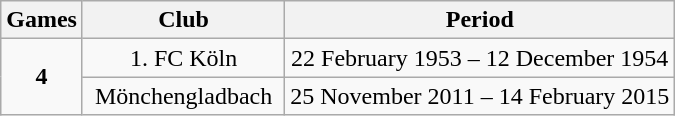<table class="wikitable sortable" style="text-align:center;">
<tr>
<th>Games</th>
<th style="width:30%;">Club</th>
<th>Period</th>
</tr>
<tr>
<td rowspan="2"><strong>4</strong></td>
<td>1. FC Köln</td>
<td>22 February 1953 – 12 December 1954</td>
</tr>
<tr>
<td>Mönchengladbach</td>
<td>25 November 2011 – 14 February 2015</td>
</tr>
</table>
